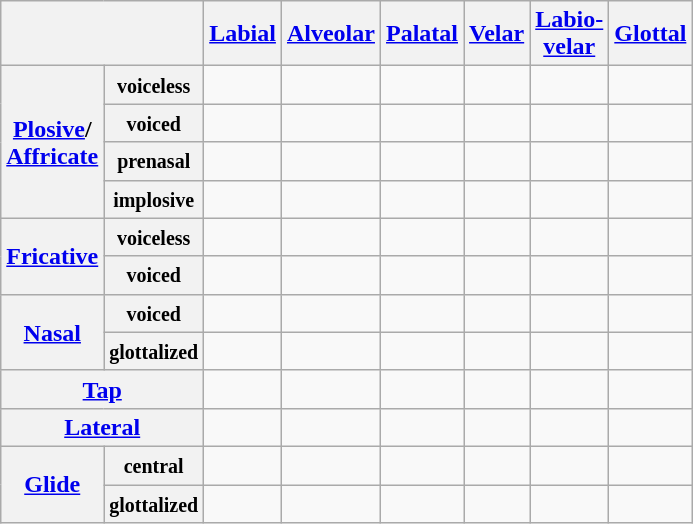<table class="wikitable" style="text-align:center;">
<tr>
<th colspan="2"></th>
<th><a href='#'>Labial</a></th>
<th><a href='#'>Alveolar</a></th>
<th><a href='#'>Palatal</a></th>
<th><a href='#'>Velar</a></th>
<th><a href='#'>Labio-<br>velar</a></th>
<th><a href='#'>Glottal</a></th>
</tr>
<tr>
<th rowspan="4"><a href='#'>Plosive</a>/<br><a href='#'>Affricate</a></th>
<th><small>voiceless</small></th>
<td></td>
<td></td>
<td></td>
<td></td>
<td></td>
<td></td>
</tr>
<tr>
<th><small>voiced</small></th>
<td></td>
<td></td>
<td></td>
<td></td>
<td></td>
<td></td>
</tr>
<tr>
<th><small>prenasal</small></th>
<td></td>
<td></td>
<td></td>
<td></td>
<td></td>
<td></td>
</tr>
<tr>
<th><small>implosive</small></th>
<td></td>
<td></td>
<td></td>
<td></td>
<td></td>
<td></td>
</tr>
<tr>
<th rowspan="2"><a href='#'>Fricative</a></th>
<th><small>voiceless</small></th>
<td></td>
<td></td>
<td></td>
<td></td>
<td></td>
<td></td>
</tr>
<tr>
<th><small>voiced</small></th>
<td></td>
<td></td>
<td></td>
<td></td>
<td></td>
<td></td>
</tr>
<tr>
<th rowspan="2"><a href='#'>Nasal</a></th>
<th><small>voiced</small></th>
<td></td>
<td></td>
<td></td>
<td></td>
<td></td>
<td></td>
</tr>
<tr>
<th><small>glottalized</small></th>
<td></td>
<td></td>
<td></td>
<td></td>
<td></td>
<td></td>
</tr>
<tr>
<th colspan="2"><a href='#'>Tap</a></th>
<td></td>
<td></td>
<td></td>
<td></td>
<td></td>
<td></td>
</tr>
<tr>
<th colspan="2"><a href='#'>Lateral</a></th>
<td></td>
<td></td>
<td></td>
<td></td>
<td></td>
<td></td>
</tr>
<tr>
<th rowspan="2"><a href='#'>Glide</a></th>
<th><small>central</small></th>
<td></td>
<td></td>
<td></td>
<td></td>
<td></td>
<td></td>
</tr>
<tr>
<th><small>glottalized</small></th>
<td></td>
<td></td>
<td></td>
<td></td>
<td></td>
<td></td>
</tr>
</table>
